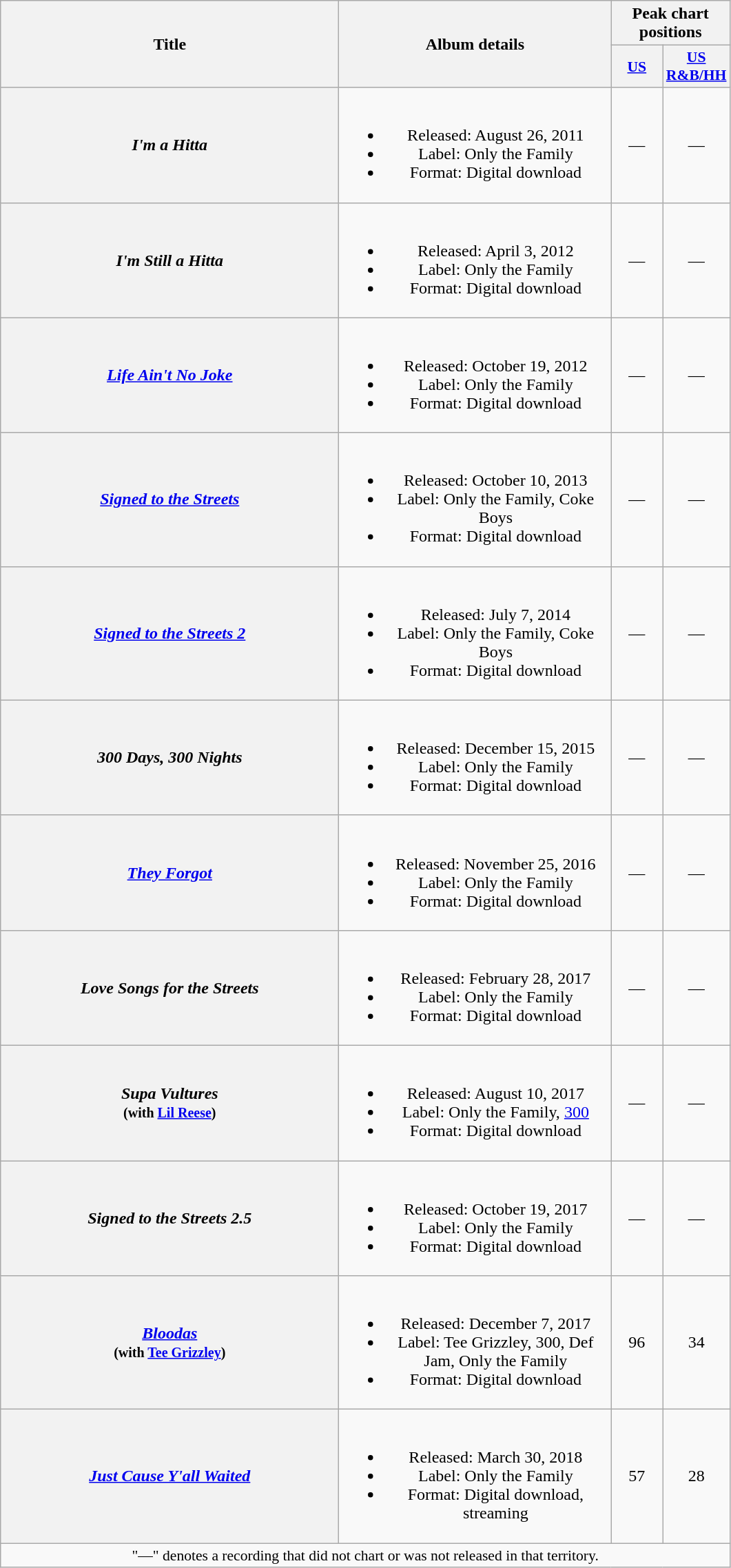<table class="wikitable plainrowheaders" style="text-align:center;">
<tr>
<th scope="col" rowspan="2" style="width:20em;">Title</th>
<th scope="col" rowspan="2" style="width:16em;">Album details</th>
<th scope="col" colspan="2">Peak chart positions</th>
</tr>
<tr>
<th scope="col" style="width:3em;font-size:90%;"><a href='#'>US</a><br></th>
<th scope="col" style="width:3em;font-size:90%;"><a href='#'>US<br>R&B/HH</a><br></th>
</tr>
<tr>
<th scope="row"><em>I'm a Hitta</em></th>
<td><br><ul><li>Released: August 26, 2011</li><li>Label: Only the Family</li><li>Format: Digital download</li></ul></td>
<td>—</td>
<td>—</td>
</tr>
<tr>
<th scope="row"><em>I'm Still a Hitta</em></th>
<td><br><ul><li>Released: April 3, 2012</li><li>Label: Only the Family</li><li>Format: Digital download</li></ul></td>
<td>—</td>
<td>—</td>
</tr>
<tr>
<th scope="row"><em><a href='#'>Life Ain't No Joke</a></em></th>
<td><br><ul><li>Released: October 19, 2012</li><li>Label: Only the Family</li><li>Format: Digital download</li></ul></td>
<td>—</td>
<td>—</td>
</tr>
<tr>
<th scope="row"><em><a href='#'>Signed to the Streets</a></em></th>
<td><br><ul><li>Released: October 10, 2013</li><li>Label: Only the Family, Coke Boys</li><li>Format: Digital download</li></ul></td>
<td>—</td>
<td>—</td>
</tr>
<tr>
<th scope="row"><em><a href='#'>Signed to the Streets 2</a></em></th>
<td><br><ul><li>Released: July 7, 2014</li><li>Label: Only the Family, Coke Boys</li><li>Format: Digital download</li></ul></td>
<td>—</td>
<td>—</td>
</tr>
<tr>
<th scope="row"><em>300 Days, 300 Nights</em></th>
<td><br><ul><li>Released: December 15, 2015</li><li>Label: Only the Family</li><li>Format: Digital download</li></ul></td>
<td>—</td>
<td>—</td>
</tr>
<tr>
<th scope="row"><em><a href='#'>They Forgot</a></em></th>
<td><br><ul><li>Released: November 25, 2016</li><li>Label: Only the Family</li><li>Format: Digital download</li></ul></td>
<td>—</td>
<td>—</td>
</tr>
<tr>
<th scope="row"><em>Love Songs for the Streets</em></th>
<td><br><ul><li>Released: February 28, 2017</li><li>Label: Only the Family</li><li>Format: Digital download</li></ul></td>
<td>—</td>
<td>—</td>
</tr>
<tr>
<th scope="row"><em>Supa Vultures</em><br><small>(with <a href='#'>Lil Reese</a>)</small></th>
<td><br><ul><li>Released: August 10, 2017</li><li>Label: Only the Family, <a href='#'>300</a></li><li>Format: Digital download</li></ul></td>
<td>—</td>
<td>—</td>
</tr>
<tr>
<th scope="row"><em>Signed to the Streets 2.5</em></th>
<td><br><ul><li>Released: October 19, 2017</li><li>Label: Only the Family</li><li>Format: Digital download</li></ul></td>
<td>—</td>
<td>—</td>
</tr>
<tr>
<th scope="row"><em><a href='#'>Bloodas</a></em><br><small>(with <a href='#'>Tee Grizzley</a>)</small></th>
<td><br><ul><li>Released: December 7, 2017</li><li>Label: Tee Grizzley, 300, Def Jam, Only the Family</li><li>Format: Digital download</li></ul></td>
<td>96</td>
<td>34</td>
</tr>
<tr>
<th scope="row"><em><a href='#'>Just Cause Y'all Waited</a></em></th>
<td><br><ul><li>Released: March 30, 2018</li><li>Label: Only the Family</li><li>Format: Digital download, streaming</li></ul></td>
<td>57</td>
<td>28</td>
</tr>
<tr>
<td colspan="6" style="font-size:90%">"—" denotes a recording that did not chart or was not released in that territory.</td>
</tr>
</table>
